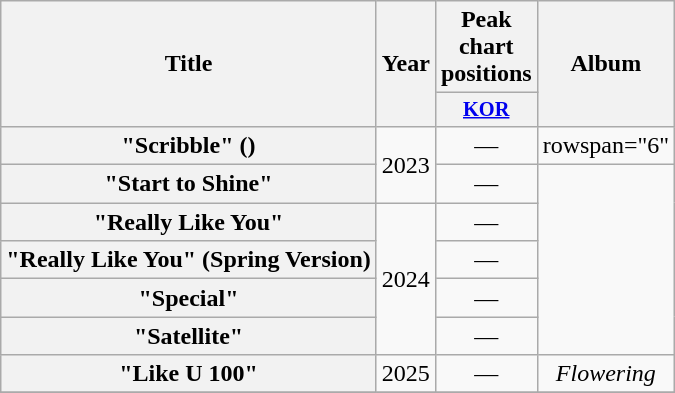<table class="wikitable plainrowheaders" style="text-align:center">
<tr>
<th scope="col" rowspan="2">Title</th>
<th scope="col" rowspan="2">Year</th>
<th scope="col">Peak chart positions</th>
<th scope="col" rowspan="2">Album</th>
</tr>
<tr>
<th scope="col" style="width:2.5em;font-size:85%"><a href='#'>KOR</a><br></th>
</tr>
<tr>
<th scope="row">"Scribble" ()<br></th>
<td rowspan="2">2023</td>
<td>—</td>
<td>rowspan="6" </td>
</tr>
<tr>
<th scope="row">"Start to Shine"<br></th>
<td>—</td>
</tr>
<tr>
<th scope="row">"Really Like You"</th>
<td rowspan="4">2024</td>
<td>—</td>
</tr>
<tr>
<th scope="row">"Really Like You" (Spring Version)</th>
<td>—</td>
</tr>
<tr>
<th scope="row">"Special"<br> </th>
<td>—</td>
</tr>
<tr>
<th scope="row">"Satellite"</th>
<td>—</td>
</tr>
<tr>
<th scope="row">"Like U 100"</th>
<td scope="row">2025</td>
<td>—</td>
<td><em>Flowering</em></td>
</tr>
<tr>
</tr>
</table>
